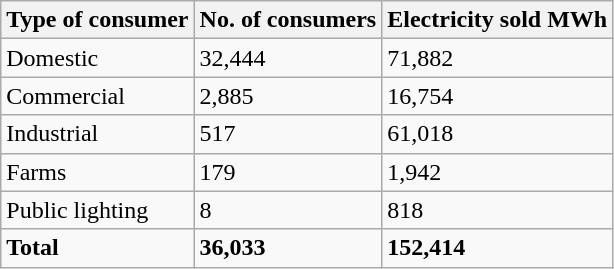<table class="wikitable">
<tr>
<th>Type of consumer</th>
<th>No. of consumers</th>
<th>Electricity sold MWh</th>
</tr>
<tr>
<td>Domestic</td>
<td>32,444</td>
<td>71,882</td>
</tr>
<tr>
<td>Commercial</td>
<td>2,885</td>
<td>16,754</td>
</tr>
<tr>
<td>Industrial</td>
<td>517</td>
<td>61,018</td>
</tr>
<tr>
<td>Farms</td>
<td>179</td>
<td>1,942</td>
</tr>
<tr>
<td>Public lighting</td>
<td>8</td>
<td>818</td>
</tr>
<tr>
<td><strong>Total</strong></td>
<td><strong>36,033</strong></td>
<td><strong>152,414</strong></td>
</tr>
</table>
